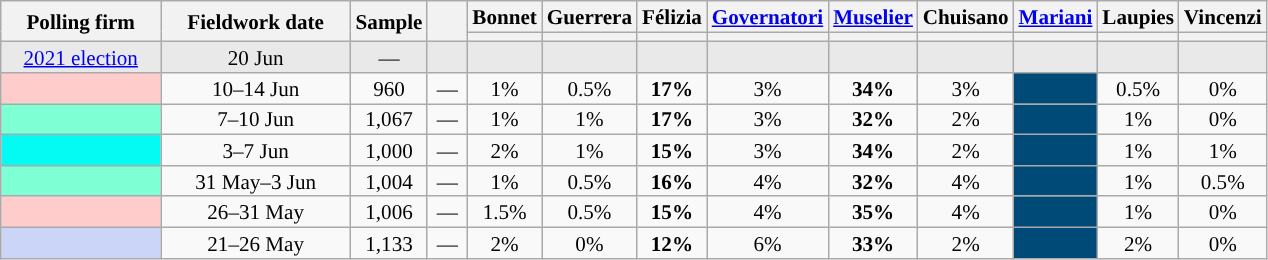<table class="wikitable" style="text-align:center;font-size:88%;line-height:14px;">
<tr>
<th rowspan="2" style="width:100px;">Polling firm</th>
<th rowspan="2" style="width:120px;">Fieldwork date</th>
<th rowspan="2" style="width:35px;">Sample</th>
<th rowspan="2" style="width:20px;"></th>
<th>Bonnet<br></th>
<th>Guerrera<br></th>
<th>Félizia<br></th>
<th><a href='#'>Governatori</a><br></th>
<th><a href='#'>Muselier</a><br></th>
<th>Chuisano<br></th>
<th><a href='#'>Mariani</a><br></th>
<th>Laupies<br></th>
<th>Vincenzi<br></th>
</tr>
<tr>
<th style="background:"></th>
<th style="background:"></th>
<th style="background:"></th>
<th style="background:"></th>
<th style="background:"></th>
<th style="background:"></th>
<th style="background:"></th>
<th style="background:"></th>
<th style="background:"></th>
</tr>
<tr style="background:#E9E9E9;">
<td><a href='#'>2021 election</a></td>
<td data-sort-value="2021-06-20">20 Jun</td>
<td>—</td>
<td></td>
<td></td>
<td></td>
<td></td>
<td></td>
<td></td>
<td></td>
<td></td>
<td></td>
<td></td>
</tr>
<tr>
<td style="background:#FFCCCC;"></td>
<td>10–14 Jun</td>
<td>960</td>
<td>—</td>
<td>1%</td>
<td>0.5%</td>
<td><strong>17%</strong></td>
<td>3%</td>
<td><strong>34%</strong></td>
<td>3%</td>
<td style="background:#004A77;"></td>
<td>0.5%</td>
<td>0%</td>
</tr>
<tr>
<td style="background:aquamarine;"></td>
<td>7–10 Jun</td>
<td>1,067</td>
<td>—</td>
<td>1%</td>
<td>1%</td>
<td><strong>17%</strong></td>
<td>3%</td>
<td><strong>32%</strong></td>
<td>2%</td>
<td style="background:#004A77;"></td>
<td>1%</td>
<td>0%</td>
</tr>
<tr>
<td style="background:#04FBF4;"></td>
<td>3–7 Jun</td>
<td>1,000</td>
<td>—</td>
<td>2%</td>
<td>1%</td>
<td><strong>15%</strong></td>
<td>3%</td>
<td><strong>34%</strong></td>
<td>2%</td>
<td style="background:#004A77;"></td>
<td>1%</td>
<td>1%</td>
</tr>
<tr>
<td style="background:aquamarine;"></td>
<td>31 May–3 Jun</td>
<td>1,004</td>
<td>—</td>
<td>1%</td>
<td>0.5%</td>
<td><strong>16%</strong></td>
<td>4%</td>
<td><strong>32%</strong></td>
<td>4%</td>
<td style="background:#004A77;"></td>
<td>1%</td>
<td>0.5%</td>
</tr>
<tr>
<td style="background:#FFCCCC;"></td>
<td>26–31 May</td>
<td>1,006</td>
<td>—</td>
<td>1.5%</td>
<td>0.5%</td>
<td><strong>15%</strong></td>
<td>4%</td>
<td><strong>35%</strong></td>
<td>4%</td>
<td style="background:#004A77;"></td>
<td>1%</td>
<td>0%</td>
</tr>
<tr>
<td style="background:#CAD5F7;"></td>
<td data-sort-value="2021-05-26">21–26 May</td>
<td>1,133</td>
<td>—</td>
<td>2%</td>
<td>0%</td>
<td><strong>12%</strong></td>
<td>6%</td>
<td><strong>33%</strong></td>
<td>2%</td>
<td style="background:#004A77;"></td>
<td>2%</td>
<td>0%</td>
</tr>
</table>
